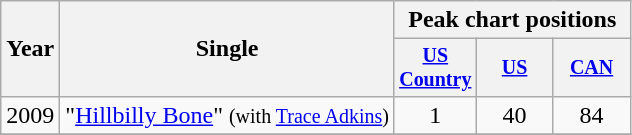<table class="wikitable" style="text-align:center;">
<tr>
<th rowspan="2">Year</th>
<th rowspan="2">Single</th>
<th colspan="3">Peak chart positions</th>
</tr>
<tr style="font-size:smaller;">
<th width="45"><a href='#'>US Country</a></th>
<th width="45"><a href='#'>US</a></th>
<th width="45"><a href='#'>CAN</a></th>
</tr>
<tr>
<td>2009</td>
<td align="left">"<a href='#'>Hillbilly Bone</a>" <small>(with <a href='#'>Trace Adkins</a>)</small></td>
<td>1</td>
<td>40</td>
<td>84</td>
</tr>
<tr>
</tr>
</table>
